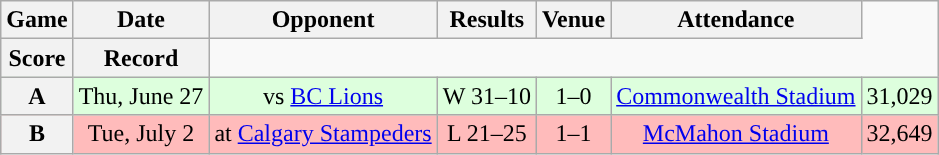<table class="wikitable" style="text-align:center">
<tr>
<th>Game</th>
<th>Date</th>
<th>Opponent</th>
<th>Results</th>
<th>Venue</th>
<th>Attendance</th>
</tr>
<tr>
<th>Score</th>
<th>Record</th>
</tr>
<tr style="background:#ddffdd">
<th>A</th>
<td>Thu, June 27</td>
<td>vs <a href='#'>BC Lions</a></td>
<td>W 31–10</td>
<td>1–0</td>
<td><a href='#'>Commonwealth Stadium</a></td>
<td>31,029</td>
</tr>
<tr style="background:#ffbbbb">
<th>B</th>
<td>Tue, July 2</td>
<td>at <a href='#'>Calgary Stampeders</a></td>
<td>L 21–25</td>
<td>1–1</td>
<td><a href='#'>McMahon Stadium</a></td>
<td>32,649</td>
</tr>
</table>
